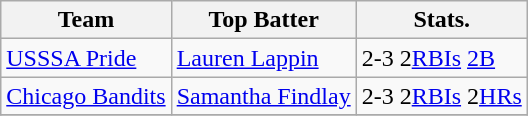<table class="wikitable">
<tr>
<th>Team</th>
<th>Top Batter</th>
<th>Stats.</th>
</tr>
<tr>
<td><a href='#'>USSSA Pride</a></td>
<td><a href='#'>Lauren Lappin</a></td>
<td>2-3 2<a href='#'>RBIs</a> <a href='#'>2B</a></td>
</tr>
<tr>
<td><a href='#'>Chicago Bandits</a></td>
<td><a href='#'>Samantha Findlay</a></td>
<td>2-3 2<a href='#'>RBIs</a> 2<a href='#'>HRs</a></td>
</tr>
<tr>
</tr>
</table>
